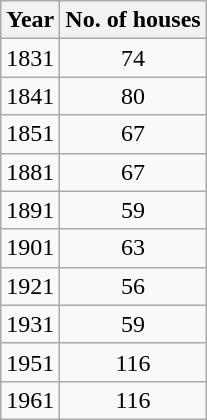<table class="wikitable" style="text-align: center;">
<tr>
<th>Year</th>
<th>No. of houses</th>
</tr>
<tr>
<td>1831</td>
<td>74</td>
</tr>
<tr>
<td>1841</td>
<td>80</td>
</tr>
<tr>
<td>1851</td>
<td>67</td>
</tr>
<tr>
<td>1881</td>
<td>67</td>
</tr>
<tr>
<td>1891</td>
<td>59</td>
</tr>
<tr>
<td>1901</td>
<td>63</td>
</tr>
<tr>
<td>1921</td>
<td>56</td>
</tr>
<tr>
<td>1931</td>
<td>59</td>
</tr>
<tr>
<td>1951</td>
<td>116</td>
</tr>
<tr>
<td>1961</td>
<td>116</td>
</tr>
</table>
